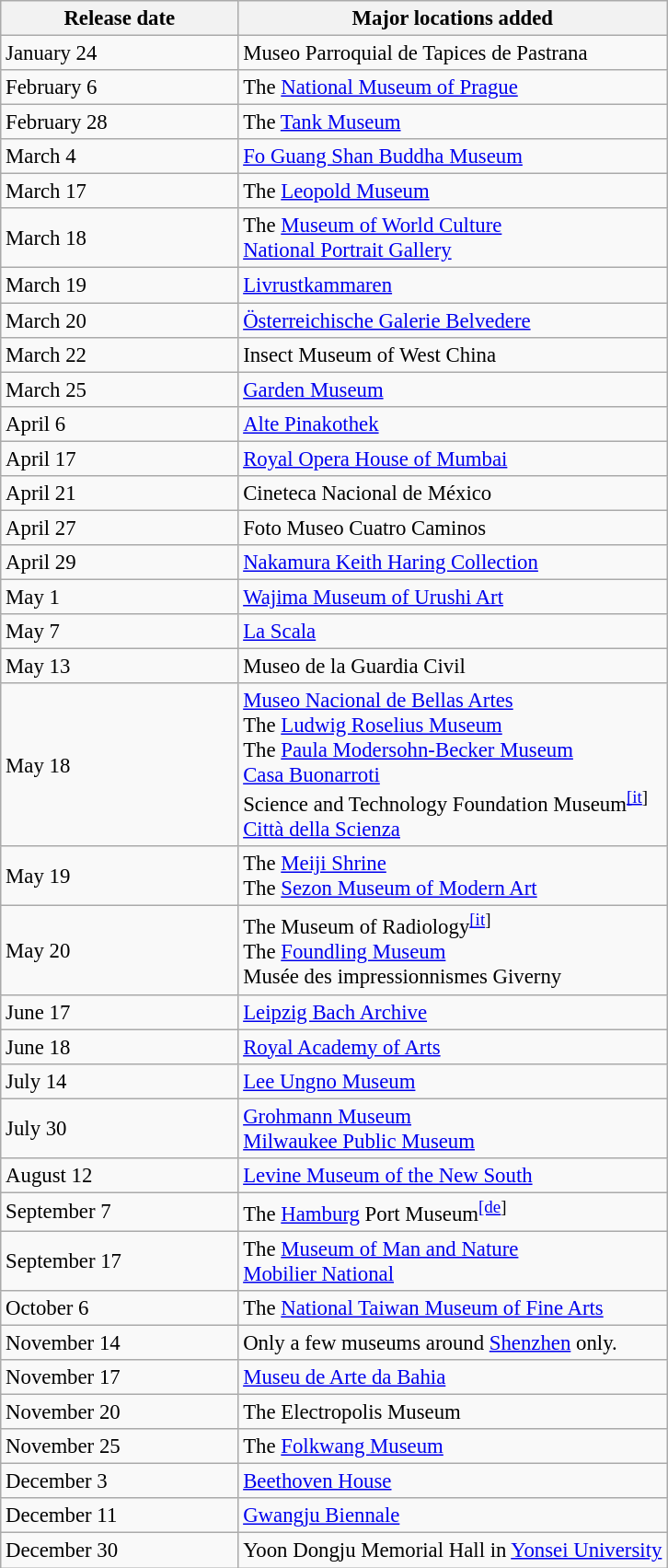<table class="wikitable sortable collapsible" style="font-size:95%">
<tr>
<th style="width:165px;">Release date</th>
<th>Major locations added</th>
</tr>
<tr>
<td>January 24</td>
<td> Museo Parroquial de Tapices de Pastrana</td>
</tr>
<tr>
<td>February 6</td>
<td> The <a href='#'>National Museum of Prague</a></td>
</tr>
<tr>
<td>February 28</td>
<td> The <a href='#'>Tank Museum</a></td>
</tr>
<tr>
<td>March 4</td>
<td> <a href='#'>Fo Guang Shan Buddha Museum</a></td>
</tr>
<tr>
<td>March 17</td>
<td> The <a href='#'>Leopold Museum</a></td>
</tr>
<tr>
<td>March 18</td>
<td> The <a href='#'>Museum of World Culture</a><br> <a href='#'>National Portrait Gallery</a></td>
</tr>
<tr>
<td>March 19</td>
<td> <a href='#'>Livrustkammaren</a></td>
</tr>
<tr>
<td>March 20</td>
<td> <a href='#'>Österreichische Galerie Belvedere</a></td>
</tr>
<tr>
<td>March 22</td>
<td> Insect Museum of West China</td>
</tr>
<tr>
<td>March 25</td>
<td> <a href='#'>Garden Museum</a></td>
</tr>
<tr>
<td>April 6</td>
<td> <a href='#'>Alte Pinakothek</a></td>
</tr>
<tr>
<td>April 17</td>
<td> <a href='#'>Royal Opera House of Mumbai</a></td>
</tr>
<tr>
<td>April 21</td>
<td> Cineteca Nacional de México</td>
</tr>
<tr>
<td>April 27</td>
<td> Foto Museo Cuatro Caminos</td>
</tr>
<tr>
<td>April 29</td>
<td> <a href='#'>Nakamura Keith Haring Collection</a></td>
</tr>
<tr>
<td>May 1</td>
<td> <a href='#'>Wajima Museum of Urushi Art</a></td>
</tr>
<tr>
<td>May 7</td>
<td> <a href='#'>La Scala</a></td>
</tr>
<tr>
<td>May 13</td>
<td> Museo de la Guardia Civil</td>
</tr>
<tr>
<td>May 18</td>
<td> <a href='#'>Museo Nacional de Bellas Artes</a><br> The <a href='#'>Ludwig Roselius Museum</a><br> The <a href='#'>Paula Modersohn-Becker Museum</a><br> <a href='#'>Casa Buonarroti</a><br> Science and Technology Foundation Museum<sup><a href='#'>[it</a>]</sup><br> <a href='#'>Città della Scienza</a></td>
</tr>
<tr>
<td>May 19</td>
<td> The <a href='#'>Meiji Shrine</a><br> The <a href='#'>Sezon Museum of Modern Art</a></td>
</tr>
<tr>
<td>May 20</td>
<td> The Museum of Radiology<sup><a href='#'>[it</a>]</sup><br> The <a href='#'>Foundling Museum</a><br> Musée des impressionnismes Giverny</td>
</tr>
<tr>
<td>June 17</td>
<td> <a href='#'>Leipzig Bach Archive</a></td>
</tr>
<tr>
<td>June 18</td>
<td> <a href='#'>Royal Academy of Arts</a></td>
</tr>
<tr>
<td>July 14</td>
<td> <a href='#'>Lee Ungno Museum</a></td>
</tr>
<tr>
<td>July 30</td>
<td> <a href='#'>Grohmann Museum</a><br> <a href='#'>Milwaukee Public Museum</a></td>
</tr>
<tr>
<td>August 12</td>
<td> <a href='#'>Levine Museum of the New South</a></td>
</tr>
<tr>
<td>September 7</td>
<td> The <a href='#'>Hamburg</a> Port Museum<sup><a href='#'>[de</a>]</sup></td>
</tr>
<tr>
<td>September 17</td>
<td> The <a href='#'>Museum of Man and Nature</a><br> <a href='#'>Mobilier National</a></td>
</tr>
<tr>
<td>October 6</td>
<td> The <a href='#'>National Taiwan Museum of Fine Arts</a></td>
</tr>
<tr>
<td>November 14</td>
<td> Only a few museums around <a href='#'>Shenzhen</a> only.</td>
</tr>
<tr>
<td>November 17</td>
<td> <a href='#'>Museu de Arte da Bahia</a></td>
</tr>
<tr>
<td>November 20</td>
<td> The Electropolis Museum</td>
</tr>
<tr>
<td>November 25</td>
<td> The <a href='#'>Folkwang Museum</a></td>
</tr>
<tr>
<td>December 3</td>
<td> <a href='#'>Beethoven House</a></td>
</tr>
<tr>
<td>December 11</td>
<td> <a href='#'>Gwangju Biennale</a></td>
</tr>
<tr>
<td>December 30</td>
<td> Yoon Dongju Memorial Hall in <a href='#'>Yonsei University</a></td>
</tr>
</table>
